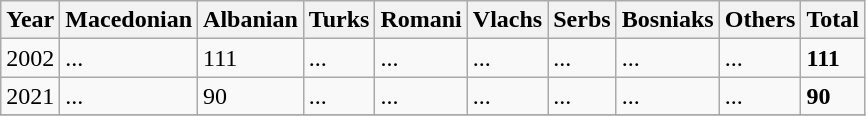<table class="wikitable">
<tr>
<th>Year</th>
<th>Macedonian</th>
<th>Albanian</th>
<th>Turks</th>
<th>Romani</th>
<th>Vlachs</th>
<th>Serbs</th>
<th>Bosniaks</th>
<th><abbr>Others</abbr></th>
<th>Total</th>
</tr>
<tr>
<td>2002</td>
<td>...</td>
<td>111</td>
<td>...</td>
<td>...</td>
<td>...</td>
<td>...</td>
<td>...</td>
<td>...</td>
<td><strong>111</strong></td>
</tr>
<tr>
<td>2021</td>
<td>...</td>
<td>90</td>
<td>...</td>
<td>...</td>
<td>...</td>
<td>...</td>
<td>...</td>
<td>...</td>
<td><strong>90</strong></td>
</tr>
<tr>
</tr>
</table>
